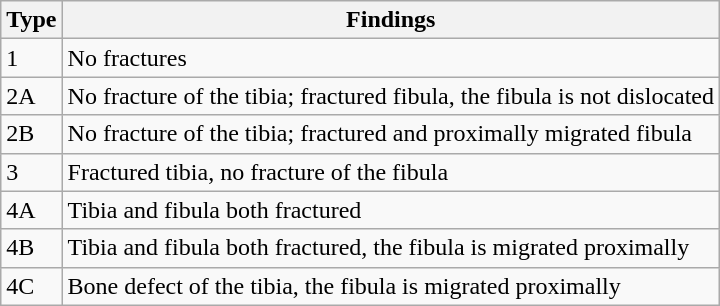<table class="wikitable">
<tr>
<th>Type</th>
<th>Findings</th>
</tr>
<tr>
<td>1</td>
<td>No fractures</td>
</tr>
<tr>
<td>2A</td>
<td>No fracture of the tibia; fractured fibula, the fibula is not dislocated</td>
</tr>
<tr>
<td>2B</td>
<td>No fracture of the tibia; fractured and proximally migrated fibula</td>
</tr>
<tr>
<td>3</td>
<td>Fractured tibia, no fracture of the fibula</td>
</tr>
<tr>
<td>4A</td>
<td>Tibia and fibula both fractured</td>
</tr>
<tr>
<td>4B</td>
<td>Tibia and fibula both fractured, the fibula is migrated proximally</td>
</tr>
<tr>
<td>4C</td>
<td>Bone defect of the tibia, the fibula is migrated proximally</td>
</tr>
</table>
